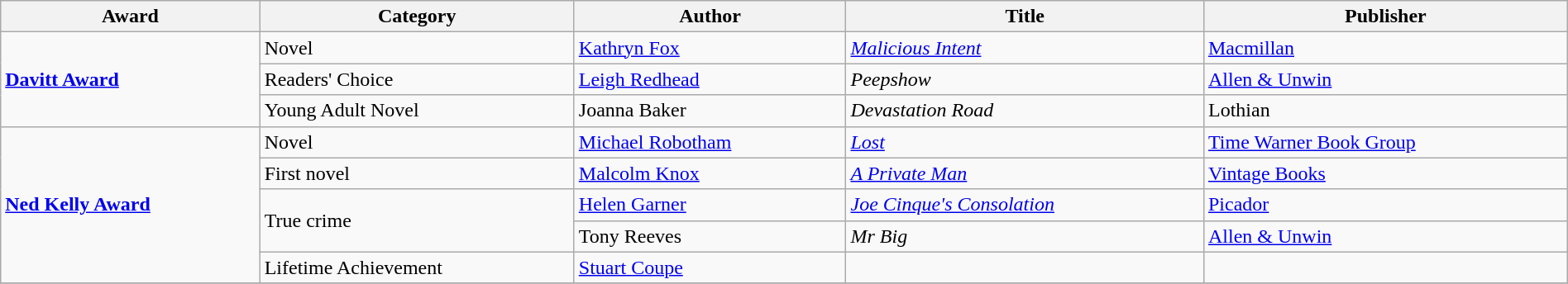<table class="wikitable" width=100%>
<tr>
<th>Award</th>
<th>Category</th>
<th>Author</th>
<th>Title</th>
<th>Publisher</th>
</tr>
<tr>
<td rowspan=3><strong><a href='#'>Davitt Award</a></strong></td>
<td>Novel</td>
<td><a href='#'>Kathryn Fox</a></td>
<td><em><a href='#'>Malicious Intent</a></em></td>
<td><a href='#'>Macmillan</a></td>
</tr>
<tr>
<td>Readers' Choice</td>
<td><a href='#'>Leigh Redhead</a></td>
<td><em>Peepshow</em></td>
<td><a href='#'>Allen & Unwin</a></td>
</tr>
<tr>
<td>Young Adult Novel</td>
<td>Joanna Baker</td>
<td><em>Devastation Road</em></td>
<td>Lothian</td>
</tr>
<tr>
<td rowspan=5><strong><a href='#'>Ned Kelly Award</a></strong></td>
<td>Novel</td>
<td><a href='#'>Michael Robotham</a></td>
<td><em><a href='#'>Lost</a></em></td>
<td><a href='#'>Time Warner Book Group</a></td>
</tr>
<tr>
<td>First novel</td>
<td><a href='#'>Malcolm Knox</a></td>
<td><em><a href='#'>A Private Man</a></em></td>
<td><a href='#'>Vintage Books</a></td>
</tr>
<tr>
<td rowspan=2>True crime</td>
<td><a href='#'>Helen Garner</a></td>
<td><em><a href='#'>Joe Cinque's Consolation</a></em></td>
<td><a href='#'>Picador</a></td>
</tr>
<tr>
<td>Tony Reeves</td>
<td><em>Mr Big</em></td>
<td><a href='#'>Allen & Unwin</a></td>
</tr>
<tr>
<td>Lifetime Achievement</td>
<td><a href='#'>Stuart Coupe</a></td>
<td></td>
<td></td>
</tr>
<tr>
</tr>
</table>
